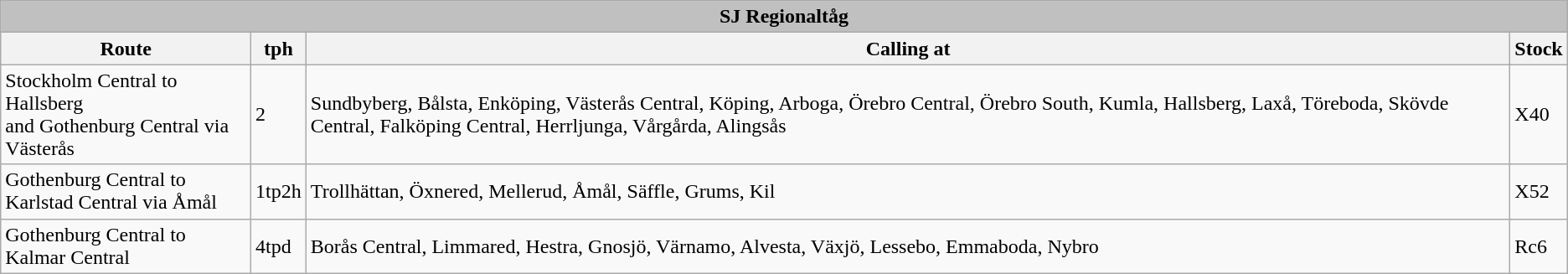<table class="wikitable">
<tr>
<th colspan="5" style="background:Silver; color:Black">SJ Regionaltåg</th>
</tr>
<tr>
<th>Route</th>
<th>tph</th>
<th colspan="2">Calling at</th>
<th>Stock</th>
</tr>
<tr>
<td>Stockholm Central to Hallsberg<br>and Gothenburg Central via Västerås</td>
<td>2</td>
<td colspan="2">Sundbyberg, Bålsta, Enköping, Västerås Central, Köping, Arboga, Örebro Central, Örebro South, Kumla, Hallsberg, Laxå, Töreboda, Skövde Central, Falköping Central, Herrljunga, Vårgårda, Alingsås</td>
<td>X40</td>
</tr>
<tr>
<td>Gothenburg Central to<br>Karlstad Central via Åmål</td>
<td>1tp2h</td>
<td colspan="2">Trollhättan, Öxnered, Mellerud, Åmål, Säffle, Grums, Kil</td>
<td>X52</td>
</tr>
<tr>
<td>Gothenburg Central to<br>Kalmar Central</td>
<td>4tpd</td>
<td colspan="2">Borås Central, Limmared, Hestra, Gnosjö, Värnamo, Alvesta, Växjö, Lessebo, Emmaboda, Nybro</td>
<td>Rc6</td>
</tr>
</table>
